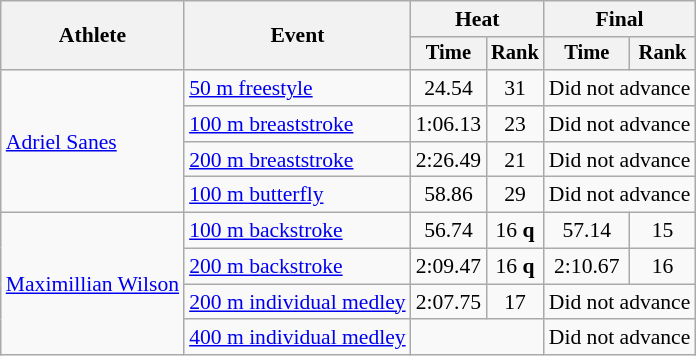<table class="wikitable" style="font-size:90%;text-align:center">
<tr>
<th rowspan="2">Athlete</th>
<th rowspan="2">Event</th>
<th colspan="2">Heat</th>
<th colspan="2">Final</th>
</tr>
<tr style="font-size:95%">
<th>Time</th>
<th>Rank</th>
<th>Time</th>
<th>Rank</th>
</tr>
<tr>
<td rowspan="4" align="left"><a href='#'>Adriel Sanes</a></td>
<td align="left"><a href='#'>50 m freestyle</a></td>
<td>24.54</td>
<td>31</td>
<td colspan="2">Did not advance</td>
</tr>
<tr>
<td align="left"><a href='#'>100 m breaststroke</a></td>
<td>1:06.13</td>
<td>23</td>
<td colspan="2">Did not advance</td>
</tr>
<tr>
<td align="left"><a href='#'>200 m breaststroke</a></td>
<td>2:26.49</td>
<td>21</td>
<td colspan="2">Did not advance</td>
</tr>
<tr>
<td align="left"><a href='#'>100 m butterfly</a></td>
<td>58.86</td>
<td>29</td>
<td colspan="2">Did not advance</td>
</tr>
<tr>
<td rowspan="4" align="left"><a href='#'>Maximillian Wilson</a></td>
<td align="left"><a href='#'>100 m backstroke</a></td>
<td>56.74</td>
<td>16 <strong>q</strong></td>
<td>57.14</td>
<td>15</td>
</tr>
<tr>
<td align="left"><a href='#'>200 m backstroke</a></td>
<td>2:09.47</td>
<td>16 <strong>q</strong></td>
<td>2:10.67</td>
<td>16</td>
</tr>
<tr>
<td align="left"><a href='#'>200 m individual medley</a></td>
<td>2:07.75</td>
<td>17</td>
<td colspan="2">Did not advance</td>
</tr>
<tr>
<td align="left"><a href='#'>400 m individual medley</a></td>
<td colspan="2"></td>
<td colspan="2">Did not advance</td>
</tr>
</table>
